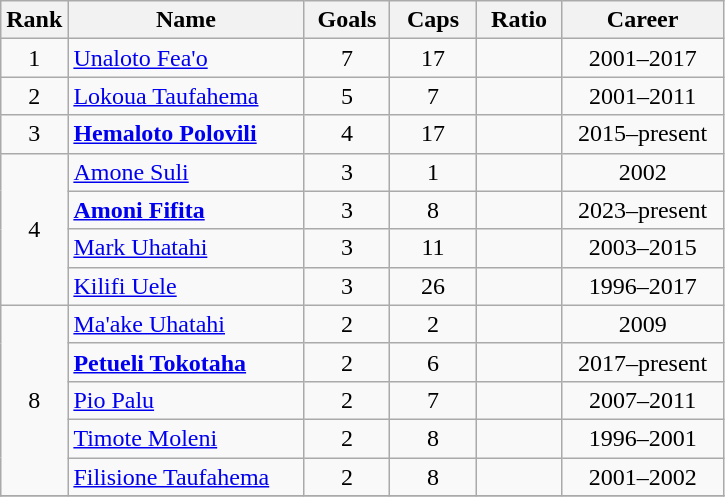<table class="wikitable sortable" style="text-align: center;">
<tr>
<th width=30px>Rank</th>
<th class="unsortable" width=150px>Name</th>
<th width=50px>Goals</th>
<th width=50px>Caps</th>
<th width=50px>Ratio</th>
<th class="unsortable" width=100px>Career</th>
</tr>
<tr>
<td>1</td>
<td align="left"><a href='#'>Unaloto Fea'o</a></td>
<td>7</td>
<td>17</td>
<td></td>
<td>2001–2017</td>
</tr>
<tr>
<td>2</td>
<td align="left"><a href='#'>Lokoua Taufahema</a></td>
<td>5</td>
<td>7</td>
<td></td>
<td>2001–2011</td>
</tr>
<tr>
<td>3</td>
<td align="left"><strong><a href='#'>Hemaloto Polovili</a></strong></td>
<td>4</td>
<td>17</td>
<td></td>
<td>2015–present</td>
</tr>
<tr>
<td rowspan=4>4</td>
<td align="left"><a href='#'>Amone Suli</a></td>
<td>3</td>
<td>1</td>
<td></td>
<td>2002</td>
</tr>
<tr>
<td align="left"><strong><a href='#'>Amoni Fifita</a></strong></td>
<td>3</td>
<td>8</td>
<td></td>
<td>2023–present</td>
</tr>
<tr>
<td align="left"><a href='#'>Mark Uhatahi</a></td>
<td>3</td>
<td>11</td>
<td></td>
<td>2003–2015</td>
</tr>
<tr>
<td align="left"><a href='#'>Kilifi Uele</a></td>
<td>3</td>
<td>26</td>
<td></td>
<td>1996–2017</td>
</tr>
<tr>
<td rowspan=5>8</td>
<td align="left"><a href='#'>Ma'ake Uhatahi</a></td>
<td>2</td>
<td>2</td>
<td></td>
<td>2009</td>
</tr>
<tr>
<td align="left"><strong><a href='#'>Petueli Tokotaha</a></strong></td>
<td>2</td>
<td>6</td>
<td></td>
<td>2017–present</td>
</tr>
<tr>
<td align="left"><a href='#'>Pio Palu</a></td>
<td>2</td>
<td>7</td>
<td></td>
<td>2007–2011</td>
</tr>
<tr>
<td align="left"><a href='#'>Timote Moleni</a></td>
<td>2</td>
<td>8</td>
<td></td>
<td>1996–2001</td>
</tr>
<tr>
<td align="left"><a href='#'>Filisione Taufahema</a></td>
<td>2</td>
<td>8</td>
<td></td>
<td>2001–2002</td>
</tr>
<tr>
</tr>
</table>
